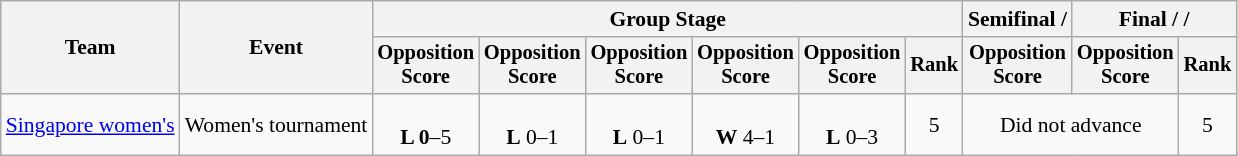<table class="wikitable" style="font-size:90%;text-align:center">
<tr>
<th rowspan="2">Team</th>
<th rowspan="2">Event</th>
<th colspan="6">Group Stage</th>
<th>Semifinal / </th>
<th colspan="2">Final /  / </th>
</tr>
<tr style="font-size:95%">
<th>Opposition<br>Score</th>
<th>Opposition<br>Score</th>
<th>Opposition<br>Score</th>
<th>Opposition<br>Score</th>
<th>Opposition<br>Score</th>
<th>Rank</th>
<th>Opposition<br>Score</th>
<th>Opposition<br>Score</th>
<th>Rank</th>
</tr>
<tr>
<td align="left"><a href='#'>Singapore women's</a></td>
<td align="left">Women's tournament</td>
<td><br><strong>L 0</strong>–5</td>
<td><br><strong>L</strong> 0–1</td>
<td><br><strong>L</strong> 0–1</td>
<td><br><strong>W</strong> 4–1</td>
<td><br><strong>L</strong> 0–3</td>
<td>5</td>
<td colspan="2">Did not advance</td>
<td>5</td>
</tr>
</table>
